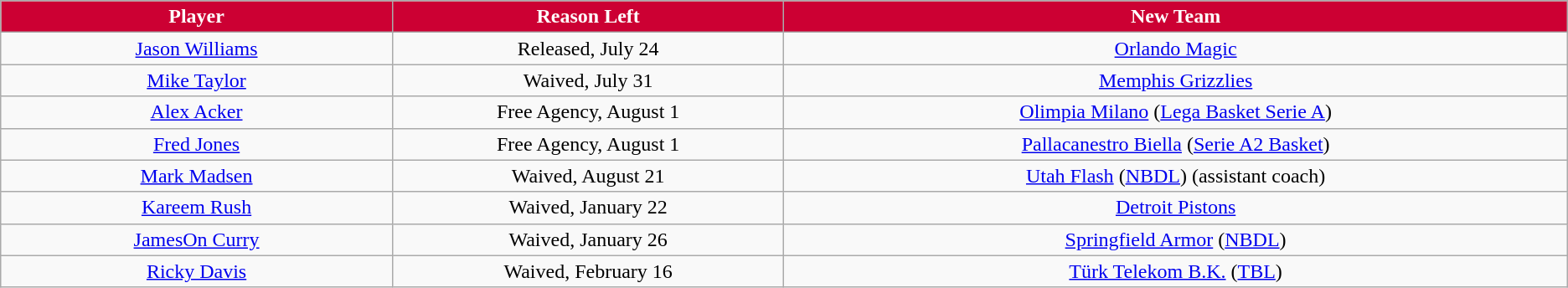<table class="wikitable sortable sortable">
<tr>
<th style="background:#CC0033; color:white" width="10%">Player</th>
<th style="background:#CC0033; color:white" width="10%">Reason Left</th>
<th style="background:#CC0033; color:white" width="20%">New Team</th>
</tr>
<tr style="text-align: center">
<td><a href='#'>Jason Williams</a></td>
<td>Released, July 24</td>
<td><a href='#'>Orlando Magic</a></td>
</tr>
<tr style="text-align: center">
<td><a href='#'>Mike Taylor</a></td>
<td>Waived, July 31</td>
<td><a href='#'>Memphis Grizzlies</a></td>
</tr>
<tr style="text-align: center">
<td><a href='#'>Alex Acker</a></td>
<td>Free Agency, August 1</td>
<td><a href='#'>Olimpia Milano</a> (<a href='#'>Lega Basket Serie A</a>)</td>
</tr>
<tr style="text-align: center">
<td><a href='#'>Fred Jones</a></td>
<td>Free Agency, August 1</td>
<td><a href='#'>Pallacanestro Biella</a> (<a href='#'>Serie A2 Basket</a>)</td>
</tr>
<tr style="text-align: center">
<td><a href='#'>Mark Madsen</a></td>
<td>Waived, August 21</td>
<td><a href='#'>Utah Flash</a> (<a href='#'>NBDL</a>) (assistant coach)</td>
</tr>
<tr style="text-align: center">
<td><a href='#'>Kareem Rush</a></td>
<td>Waived, January 22</td>
<td><a href='#'>Detroit Pistons</a></td>
</tr>
<tr style="text-align: center">
<td><a href='#'>JamesOn Curry</a></td>
<td>Waived, January 26</td>
<td><a href='#'>Springfield Armor</a> (<a href='#'>NBDL</a>)</td>
</tr>
<tr style="text-align: center">
<td><a href='#'>Ricky Davis</a></td>
<td>Waived, February 16</td>
<td><a href='#'>Türk Telekom B.K.</a> (<a href='#'>TBL</a>)</td>
</tr>
</table>
